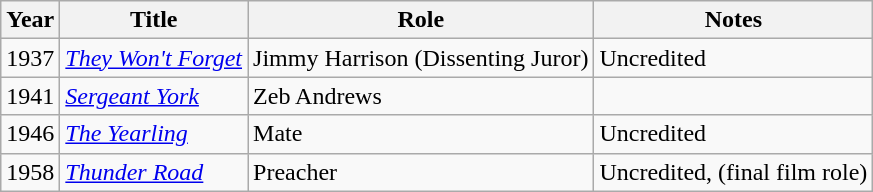<table class="wikitable">
<tr>
<th>Year</th>
<th>Title</th>
<th>Role</th>
<th>Notes</th>
</tr>
<tr>
<td>1937</td>
<td><em><a href='#'>They Won't Forget</a></em></td>
<td>Jimmy Harrison (Dissenting Juror)</td>
<td>Uncredited</td>
</tr>
<tr>
<td>1941</td>
<td><em><a href='#'>Sergeant York</a></em></td>
<td>Zeb Andrews</td>
<td></td>
</tr>
<tr>
<td>1946</td>
<td><em><a href='#'>The Yearling</a></em></td>
<td>Mate</td>
<td>Uncredited</td>
</tr>
<tr>
<td>1958</td>
<td><em><a href='#'>Thunder Road</a></em></td>
<td>Preacher</td>
<td>Uncredited, (final film role)</td>
</tr>
</table>
